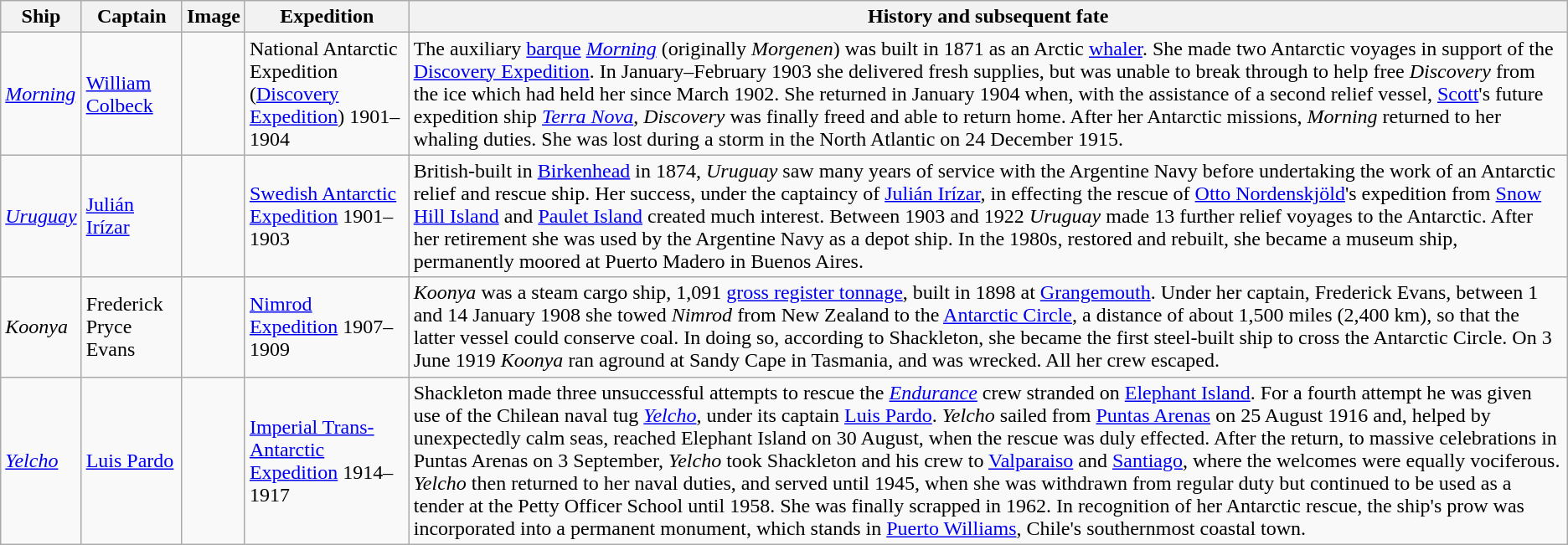<table class="wikitable sortable">
<tr>
<th scope="col">Ship</th>
<th scope="col">Captain</th>
<th scope="col">Image</th>
<th scope="col">Expedition</th>
<th scope="col" class="unsortable">History and subsequent fate</th>
</tr>
<tr | scope="row">
<td><em><a href='#'>Morning</a></em> </td>
<td><a href='#'>William Colbeck</a></td>
<td></td>
<td>National Antarctic Expedition (<a href='#'>Discovery Expedition</a>) 1901–1904</td>
<td>The auxiliary <a href='#'>barque</a> <a href='#'><em>Morning</em></a> (originally <em>Morgenen</em>) was built in 1871 as an Arctic <a href='#'>whaler</a>. She made two Antarctic voyages in support of the <a href='#'>Discovery Expedition</a>. In January–February 1903 she delivered fresh supplies, but was unable to break through to help free <em>Discovery</em> from the ice which had held her since March 1902. She returned in January 1904 when, with the assistance of a second relief vessel, <a href='#'>Scott</a>'s future expedition ship <em><a href='#'>Terra Nova</a></em>,  <em>Discovery</em> was finally freed and able to return home. After her Antarctic missions, <em>Morning</em> returned to her whaling duties. She was lost during a storm in the North Atlantic on 24 December 1915.</td>
</tr>
<tr | scope="row">
<td><em><a href='#'>Uruguay</a></em> </td>
<td><a href='#'>Julián Irízar</a></td>
<td></td>
<td><a href='#'>Swedish Antarctic Expedition</a> 1901–1903</td>
<td>British-built in <a href='#'>Birkenhead</a> in 1874, <em>Uruguay</em> saw many years of service with the Argentine Navy before undertaking the work of an Antarctic relief and rescue ship. Her success, under the captaincy of <a href='#'>Julián Irízar</a>,  in effecting the rescue of <a href='#'>Otto Nordenskjöld</a>'s expedition from <a href='#'>Snow Hill Island</a> and <a href='#'>Paulet Island</a> created much interest. Between 1903 and 1922 <em>Uruguay</em> made 13 further relief voyages to the Antarctic. After her retirement she was used by the Argentine Navy as a depot ship. In the 1980s, restored and rebuilt, she became a museum ship, permanently moored at Puerto Madero in Buenos Aires.</td>
</tr>
<tr | scope="row">
<td><em>Koonya</em> </td>
<td>Frederick Pryce Evans</td>
<td></td>
<td><a href='#'>Nimrod Expedition</a> 1907–1909</td>
<td><em>Koonya</em> was a steam cargo ship, 1,091 <a href='#'>gross register tonnage</a>, built in 1898 at <a href='#'>Grangemouth</a>. Under her captain, Frederick Evans, between 1 and 14 January 1908 she towed <em>Nimrod</em> from New Zealand to the <a href='#'>Antarctic Circle</a>, a distance of about 1,500 miles (2,400 km), so that the latter vessel could conserve coal. In doing so, according to Shackleton, she became the first steel-built ship to cross the Antarctic Circle. On 3 June 1919 <em>Koonya</em> ran aground at Sandy Cape in Tasmania, and was wrecked. All her crew escaped.</td>
</tr>
<tr | scope= "row">
<td><em><a href='#'>Yelcho</a></em> <br> </td>
<td><a href='#'>Luis Pardo</a></td>
<td></td>
<td><a href='#'>Imperial Trans-Antarctic Expedition</a> 1914–1917</td>
<td>Shackleton made three unsuccessful attempts to rescue the <em><a href='#'>Endurance</a></em> crew stranded on <a href='#'>Elephant Island</a>. For a fourth attempt he was given use of the Chilean naval tug <em><a href='#'>Yelcho</a></em>, under its captain <a href='#'>Luis Pardo</a>. <em>Yelcho</em> sailed from <a href='#'>Puntas Arenas</a> on 25 August 1916 and, helped by unexpectedly calm seas, reached Elephant Island on 30 August, when the rescue was duly effected. After the return, to massive celebrations in Puntas Arenas on 3 September, <em>Yelcho</em> took Shackleton and his crew to <a href='#'>Valparaiso</a> and <a href='#'>Santiago</a>, where the welcomes were equally vociferous. <em>Yelcho</em> then returned to her naval duties, and served until 1945, when she was withdrawn from regular duty but continued to be used as a tender at the Petty Officer School until 1958.  She was finally scrapped in 1962. In recognition of her Antarctic rescue, the ship's prow was incorporated into a permanent monument, which stands in <a href='#'>Puerto Williams</a>, Chile's southernmost coastal town.</td>
</tr>
</table>
